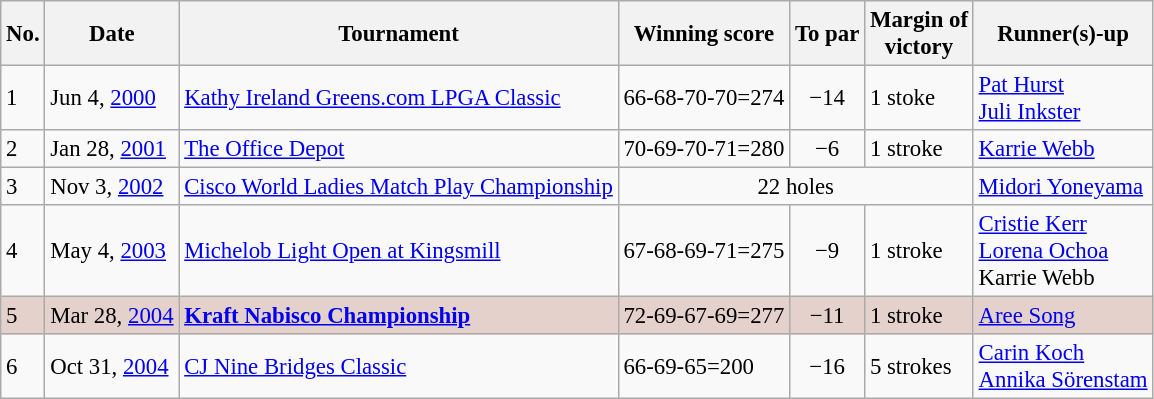<table class="wikitable" style="font-size:95%;">
<tr>
<th>No.</th>
<th>Date</th>
<th>Tournament</th>
<th>Winning score</th>
<th>To par</th>
<th>Margin of<br>victory</th>
<th>Runner(s)-up</th>
</tr>
<tr>
<td>1</td>
<td>Jun 4, <a href='#'>2000</a></td>
<td><a href='#'>Kathy Ireland Greens.com LPGA Classic</a></td>
<td>66-68-70-70=274</td>
<td align=center>−14</td>
<td>1 stoke</td>
<td> <a href='#'>Pat Hurst</a><br> <a href='#'>Juli Inkster</a></td>
</tr>
<tr>
<td>2</td>
<td>Jan 28, <a href='#'>2001</a></td>
<td><a href='#'>The Office Depot</a></td>
<td>70-69-70-71=280</td>
<td align=center>−6</td>
<td>1 stroke</td>
<td> <a href='#'>Karrie Webb</a></td>
</tr>
<tr>
<td>3</td>
<td>Nov 3, <a href='#'>2002</a></td>
<td><a href='#'>Cisco World Ladies Match Play Championship</a></td>
<td colspan=3 align=center>22 holes</td>
<td> <a href='#'>Midori Yoneyama</a></td>
</tr>
<tr>
<td>4</td>
<td>May 4, <a href='#'>2003</a></td>
<td><a href='#'>Michelob Light Open at Kingsmill</a></td>
<td>67-68-69-71=275</td>
<td align=center>−9</td>
<td>1 stroke</td>
<td> <a href='#'>Cristie Kerr</a><br> <a href='#'>Lorena Ochoa</a><br> Karrie Webb</td>
</tr>
<tr style="background:#e5d1cb;">
<td>5</td>
<td>Mar 28, <a href='#'>2004</a></td>
<td><strong><a href='#'>Kraft Nabisco Championship</a></strong></td>
<td>72-69-67-69=277</td>
<td align=center>−11</td>
<td>1 stroke</td>
<td> <a href='#'>Aree Song</a></td>
</tr>
<tr>
<td>6</td>
<td>Oct 31, <a href='#'>2004</a></td>
<td><a href='#'>CJ Nine Bridges Classic</a></td>
<td>66-69-65=200</td>
<td align=center>−16</td>
<td>5 strokes</td>
<td> <a href='#'>Carin Koch</a><br> <a href='#'>Annika Sörenstam</a></td>
</tr>
</table>
